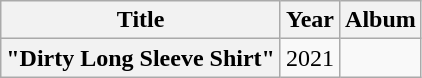<table class="wikitable plainrowheaders">
<tr>
<th>Title</th>
<th>Year</th>
<th>Album</th>
</tr>
<tr>
<th scope="row">"Dirty Long Sleeve Shirt"</th>
<td>2021</td>
<td></td>
</tr>
</table>
